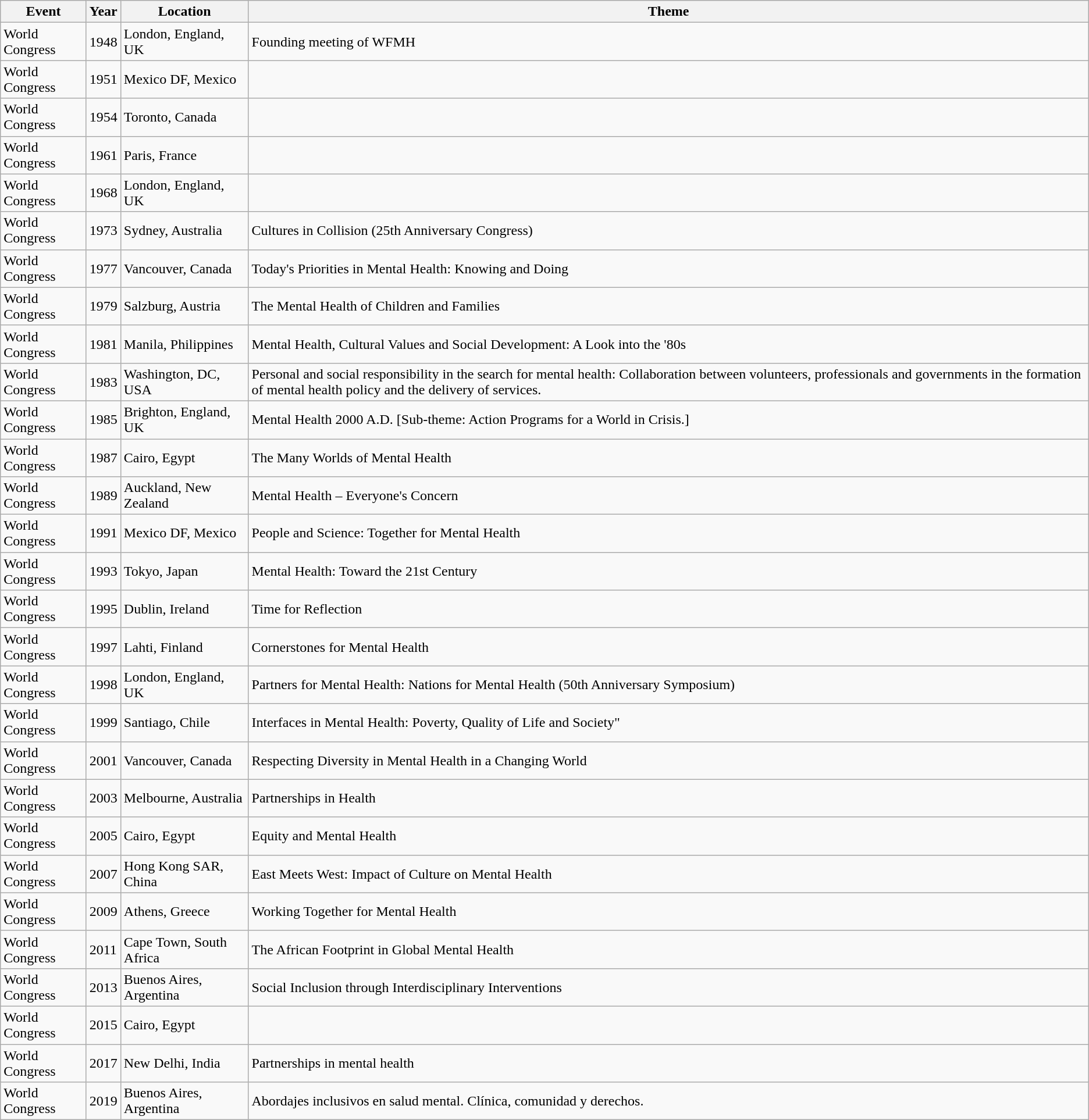<table class="wikitable">
<tr>
<th>Event</th>
<th>Year</th>
<th>Location</th>
<th>Theme</th>
</tr>
<tr>
<td>World Congress</td>
<td>1948</td>
<td>London, England, UK</td>
<td>Founding meeting of WFMH</td>
</tr>
<tr>
<td>World Congress</td>
<td>1951</td>
<td>Mexico DF, Mexico</td>
<td></td>
</tr>
<tr>
<td>World Congress</td>
<td>1954</td>
<td>Toronto, Canada</td>
<td></td>
</tr>
<tr>
<td>World Congress</td>
<td>1961</td>
<td>Paris, France</td>
<td></td>
</tr>
<tr>
<td>World Congress</td>
<td>1968</td>
<td>London, England, UK</td>
<td></td>
</tr>
<tr>
<td>World Congress</td>
<td>1973</td>
<td>Sydney, Australia</td>
<td>Cultures in Collision (25th Anniversary Congress)</td>
</tr>
<tr>
<td>World Congress</td>
<td>1977</td>
<td>Vancouver, Canada</td>
<td>Today's Priorities in Mental Health: Knowing and Doing</td>
</tr>
<tr>
<td>World Congress</td>
<td>1979</td>
<td>Salzburg, Austria</td>
<td>The Mental Health of Children and Families</td>
</tr>
<tr>
<td>World Congress</td>
<td>1981</td>
<td>Manila, Philippines</td>
<td>Mental Health, Cultural Values and Social Development: A Look into the '80s</td>
</tr>
<tr>
<td>World Congress</td>
<td>1983</td>
<td>Washington, DC, USA</td>
<td>Personal and social responsibility in the search for mental health: Collaboration between volunteers, professionals and governments in the formation of mental health policy and the delivery of services.</td>
</tr>
<tr>
<td>World Congress</td>
<td>1985</td>
<td>Brighton, England, UK</td>
<td>Mental Health 2000 A.D. [Sub-theme: Action Programs for a World in Crisis.]</td>
</tr>
<tr>
<td>World Congress</td>
<td>1987</td>
<td>Cairo, Egypt</td>
<td>The Many Worlds of Mental Health</td>
</tr>
<tr>
<td>World Congress</td>
<td>1989</td>
<td>Auckland, New Zealand</td>
<td>Mental Health – Everyone's Concern</td>
</tr>
<tr>
<td>World Congress</td>
<td>1991</td>
<td>Mexico DF, Mexico</td>
<td>People and Science: Together for Mental Health</td>
</tr>
<tr>
<td>World Congress</td>
<td>1993</td>
<td>Tokyo, Japan</td>
<td>Mental Health: Toward the 21st Century</td>
</tr>
<tr>
<td>World Congress</td>
<td>1995</td>
<td>Dublin, Ireland</td>
<td>Time for Reflection</td>
</tr>
<tr>
<td>World Congress</td>
<td>1997</td>
<td>Lahti, Finland</td>
<td>Cornerstones for Mental Health</td>
</tr>
<tr>
<td>World Congress</td>
<td>1998</td>
<td>London, England, UK</td>
<td>Partners for Mental Health: Nations for Mental Health (50th Anniversary Symposium)</td>
</tr>
<tr>
<td>World Congress</td>
<td>1999</td>
<td>Santiago, Chile</td>
<td>Interfaces in Mental Health: Poverty, Quality of Life and Society"</td>
</tr>
<tr>
<td>World Congress</td>
<td>2001</td>
<td>Vancouver, Canada</td>
<td>Respecting Diversity in Mental Health in a Changing World</td>
</tr>
<tr>
<td>World Congress</td>
<td>2003</td>
<td>Melbourne, Australia</td>
<td>Partnerships in Health</td>
</tr>
<tr>
<td>World Congress</td>
<td>2005</td>
<td>Cairo, Egypt</td>
<td>Equity and Mental Health</td>
</tr>
<tr>
<td>World Congress</td>
<td>2007</td>
<td>Hong Kong SAR, China</td>
<td>East Meets West: Impact of Culture on Mental Health</td>
</tr>
<tr>
<td>World Congress</td>
<td>2009</td>
<td>Athens, Greece</td>
<td>Working Together for Mental Health</td>
</tr>
<tr>
<td>World Congress</td>
<td>2011</td>
<td>Cape Town, South Africa</td>
<td>The African Footprint in Global Mental Health</td>
</tr>
<tr>
<td>World Congress</td>
<td>2013</td>
<td>Buenos Aires, Argentina</td>
<td>Social Inclusion through Interdisciplinary Interventions</td>
</tr>
<tr>
<td>World Congress</td>
<td>2015</td>
<td>Cairo, Egypt</td>
<td></td>
</tr>
<tr>
<td>World Congress</td>
<td>2017</td>
<td>New Delhi, India</td>
<td>Partnerships in mental health</td>
</tr>
<tr>
<td>World Congress</td>
<td>2019</td>
<td>Buenos Aires, Argentina</td>
<td>Abordajes inclusivos en salud mental. Clínica, comunidad y derechos.</td>
</tr>
</table>
